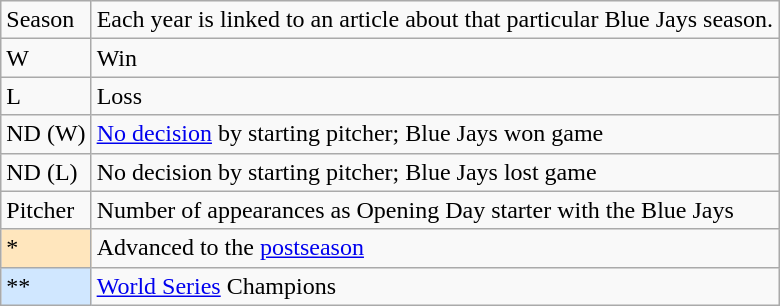<table class="wikitable">
<tr>
<td>Season</td>
<td>Each year is linked to an article about that particular Blue Jays season.</td>
</tr>
<tr>
<td>W</td>
<td>Win</td>
</tr>
<tr>
<td>L</td>
<td>Loss</td>
</tr>
<tr>
<td>ND (W)</td>
<td><a href='#'>No decision</a> by starting pitcher; Blue Jays won game</td>
</tr>
<tr>
<td>ND (L)</td>
<td>No decision by starting pitcher; Blue Jays lost game</td>
</tr>
<tr>
<td>Pitcher </td>
<td>Number of appearances as Opening Day starter with the Blue Jays</td>
</tr>
<tr>
<td style="background:#ffe6bd;">*</td>
<td>Advanced to the <a href='#'>postseason</a></td>
</tr>
<tr>
<td style="background:#d0e7ff;">**</td>
<td><a href='#'>World Series</a> Champions</td>
</tr>
</table>
